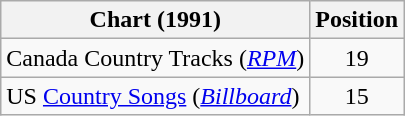<table class="wikitable sortable">
<tr>
<th scope="col">Chart (1991)</th>
<th scope="col">Position</th>
</tr>
<tr>
<td>Canada Country Tracks (<em><a href='#'>RPM</a></em>)</td>
<td align="center">19</td>
</tr>
<tr>
<td>US <a href='#'>Country Songs</a> (<em><a href='#'>Billboard</a></em>)</td>
<td align="center">15</td>
</tr>
</table>
